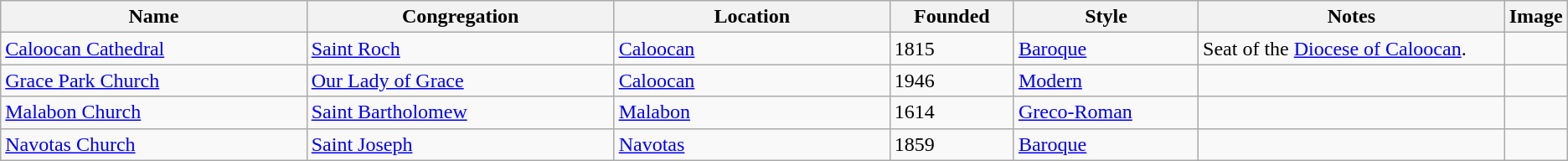<table class="wikitable sortable">
<tr>
<th width=20%>Name</th>
<th width=20%>Congregation</th>
<th width=18%>Location</th>
<th width=8%>Founded</th>
<th width=12%>Style</th>
<th width=20%>Notes</th>
<th width=6%>Image</th>
</tr>
<tr>
<td><a href='#'>Caloocan Cathedral</a></td>
<td><a href='#'>Saint Roch</a></td>
<td><a href='#'>Caloocan</a></td>
<td>1815</td>
<td><a href='#'>Baroque</a></td>
<td>Seat of the <a href='#'>Diocese of Caloocan</a>.</td>
<td></td>
</tr>
<tr>
<td><a href='#'>Grace Park Church</a></td>
<td><a href='#'>Our Lady of Grace</a></td>
<td><a href='#'>Caloocan</a></td>
<td>1946</td>
<td><a href='#'>Modern</a></td>
<td></td>
<td></td>
</tr>
<tr>
<td><a href='#'>Malabon Church</a></td>
<td><a href='#'>Saint Bartholomew</a></td>
<td><a href='#'>Malabon</a></td>
<td>1614</td>
<td><a href='#'>Greco-Roman</a></td>
<td></td>
<td></td>
</tr>
<tr>
<td><a href='#'>Navotas Church</a></td>
<td><a href='#'>Saint Joseph</a></td>
<td><a href='#'>Navotas</a></td>
<td>1859</td>
<td><a href='#'>Baroque</a></td>
<td></td>
<td></td>
</tr>
</table>
